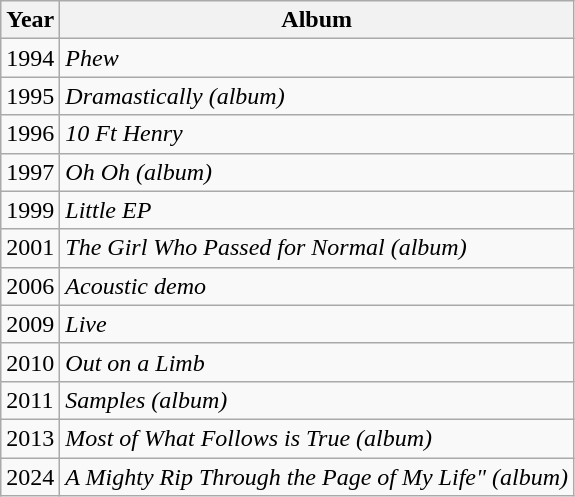<table class="wikitable">
<tr>
<th>Year</th>
<th>Album</th>
</tr>
<tr>
<td>1994</td>
<td><em>Phew</em></td>
</tr>
<tr>
<td>1995</td>
<td><em>Dramastically (album)</em></td>
</tr>
<tr>
<td>1996</td>
<td><em>10 Ft Henry</em></td>
</tr>
<tr>
<td>1997</td>
<td><em>Oh Oh (album)</em></td>
</tr>
<tr>
<td>1999</td>
<td><em>Little EP</em></td>
</tr>
<tr>
<td>2001</td>
<td><em>The Girl Who Passed for Normal (album)</em></td>
</tr>
<tr>
<td>2006</td>
<td><em>Acoustic demo</em></td>
</tr>
<tr>
<td>2009</td>
<td><em>Live</em></td>
</tr>
<tr>
<td>2010</td>
<td><em>Out on a Limb</em></td>
</tr>
<tr>
<td>2011</td>
<td><em>Samples (album)</em></td>
</tr>
<tr>
<td>2013</td>
<td><em>Most of What Follows is True (album)</em></td>
</tr>
<tr>
<td>2024</td>
<td><em>A Mighty Rip Through the Page of My Life" (album)</em></td>
</tr>
</table>
